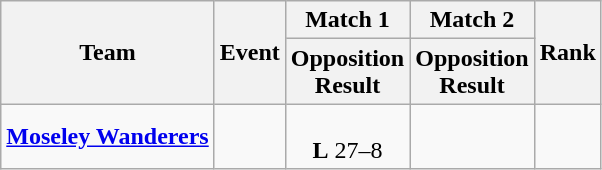<table class=wikitable>
<tr>
<th rowspan=2>Team</th>
<th rowspan=2>Event</th>
<th>Match 1</th>
<th>Match 2</th>
<th rowspan=2>Rank</th>
</tr>
<tr>
<th>Opposition <br> Result</th>
<th>Opposition <br> Result</th>
</tr>
<tr align=center>
<td align=left><strong><a href='#'>Moseley Wanderers</a></strong></td>
<td></td>
<td> <br> <strong>L</strong> 27–8</td>
<td></td>
</tr>
</table>
